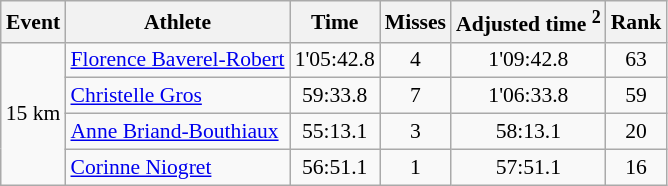<table class="wikitable" style="font-size:90%">
<tr>
<th>Event</th>
<th>Athlete</th>
<th>Time</th>
<th>Misses</th>
<th>Adjusted time <sup>2</sup></th>
<th>Rank</th>
</tr>
<tr>
<td rowspan="4">15 km</td>
<td><a href='#'>Florence Baverel-Robert</a></td>
<td align="center">1'05:42.8</td>
<td align="center">4</td>
<td align="center">1'09:42.8</td>
<td align="center">63</td>
</tr>
<tr>
<td><a href='#'>Christelle Gros</a></td>
<td align="center">59:33.8</td>
<td align="center">7</td>
<td align="center">1'06:33.8</td>
<td align="center">59</td>
</tr>
<tr>
<td><a href='#'>Anne Briand-Bouthiaux</a></td>
<td align="center">55:13.1</td>
<td align="center">3</td>
<td align="center">58:13.1</td>
<td align="center">20</td>
</tr>
<tr>
<td><a href='#'>Corinne Niogret</a></td>
<td align="center">56:51.1</td>
<td align="center">1</td>
<td align="center">57:51.1</td>
<td align="center">16</td>
</tr>
</table>
